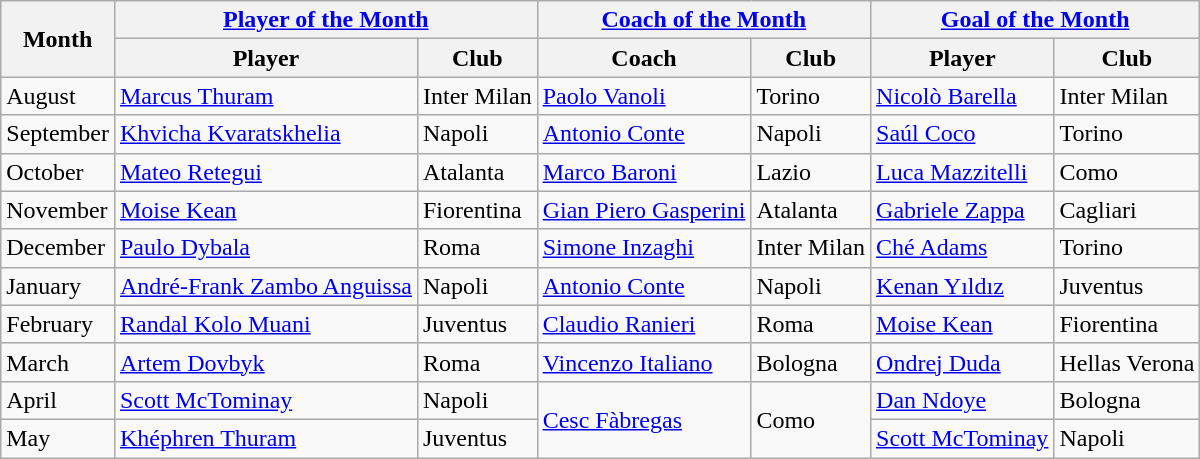<table class="wikitable">
<tr>
<th rowspan="2">Month</th>
<th colspan="2"><a href='#'>Player of the Month</a></th>
<th colspan="2"><a href='#'>Coach of the Month</a></th>
<th colspan="2"><a href='#'>Goal of the Month</a></th>
</tr>
<tr>
<th>Player</th>
<th>Club</th>
<th>Coach</th>
<th>Club</th>
<th>Player</th>
<th>Club</th>
</tr>
<tr>
<td>August</td>
<td> <a href='#'>Marcus Thuram</a></td>
<td>Inter Milan</td>
<td> <a href='#'>Paolo Vanoli</a></td>
<td>Torino</td>
<td> <a href='#'>Nicolò Barella</a></td>
<td>Inter Milan</td>
</tr>
<tr>
<td>September</td>
<td> <a href='#'>Khvicha Kvaratskhelia</a></td>
<td>Napoli</td>
<td> <a href='#'>Antonio Conte</a></td>
<td>Napoli</td>
<td> <a href='#'>Saúl Coco</a></td>
<td>Torino</td>
</tr>
<tr>
<td>October</td>
<td> <a href='#'>Mateo Retegui</a></td>
<td>Atalanta</td>
<td> <a href='#'>Marco Baroni</a></td>
<td>Lazio</td>
<td> <a href='#'>Luca Mazzitelli</a></td>
<td>Como</td>
</tr>
<tr>
<td>November</td>
<td> <a href='#'>Moise Kean</a></td>
<td>Fiorentina</td>
<td> <a href='#'>Gian Piero Gasperini</a></td>
<td>Atalanta</td>
<td> <a href='#'>Gabriele Zappa</a></td>
<td>Cagliari</td>
</tr>
<tr>
<td>December</td>
<td> <a href='#'>Paulo Dybala</a></td>
<td>Roma</td>
<td> <a href='#'>Simone Inzaghi</a></td>
<td>Inter Milan</td>
<td> <a href='#'>Ché Adams</a></td>
<td>Torino</td>
</tr>
<tr>
<td>January</td>
<td> <a href='#'>André-Frank Zambo Anguissa</a></td>
<td>Napoli</td>
<td> <a href='#'>Antonio Conte</a></td>
<td>Napoli</td>
<td> <a href='#'>Kenan Yıldız</a></td>
<td>Juventus</td>
</tr>
<tr>
<td>February</td>
<td> <a href='#'>Randal Kolo Muani</a></td>
<td>Juventus</td>
<td> <a href='#'>Claudio Ranieri</a></td>
<td>Roma</td>
<td> <a href='#'>Moise Kean</a></td>
<td>Fiorentina</td>
</tr>
<tr>
<td>March</td>
<td> <a href='#'>Artem Dovbyk</a></td>
<td>Roma</td>
<td> <a href='#'>Vincenzo Italiano</a></td>
<td>Bologna</td>
<td> <a href='#'>Ondrej Duda</a></td>
<td>Hellas Verona</td>
</tr>
<tr>
<td>April</td>
<td> <a href='#'>Scott McTominay</a></td>
<td>Napoli</td>
<td rowspan="2"> <a href='#'>Cesc Fàbregas</a></td>
<td rowspan="2">Como</td>
<td> <a href='#'>Dan Ndoye</a></td>
<td>Bologna</td>
</tr>
<tr>
<td>May</td>
<td> <a href='#'>Khéphren Thuram</a></td>
<td>Juventus</td>
<td> <a href='#'>Scott McTominay</a></td>
<td>Napoli</td>
</tr>
</table>
